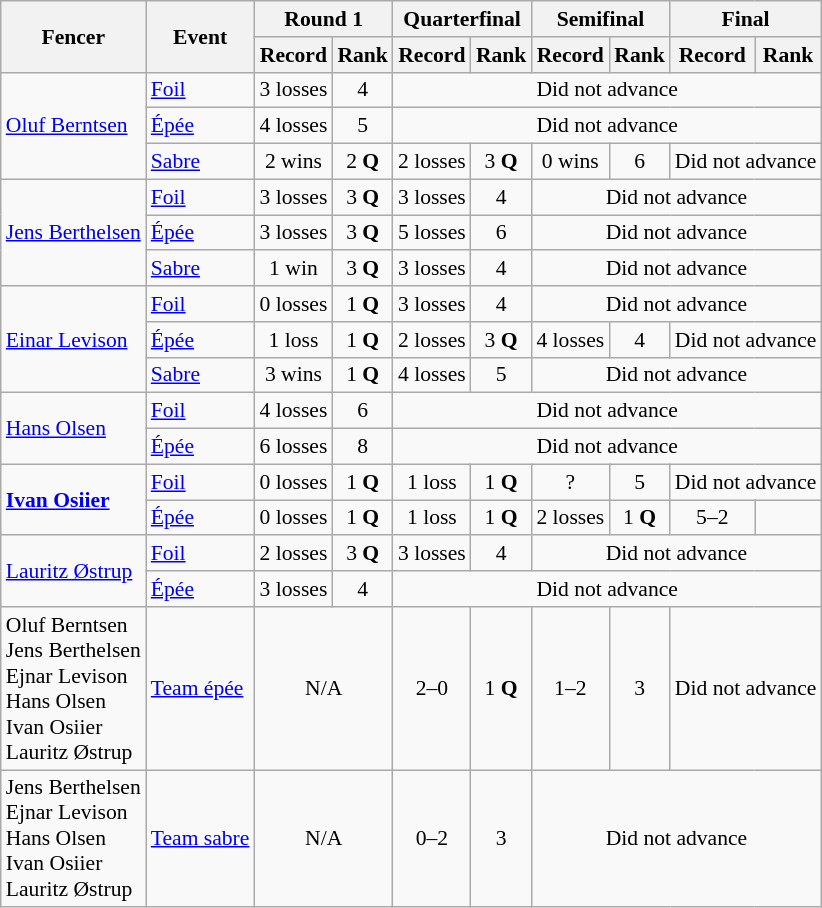<table class=wikitable style="font-size:90%">
<tr>
<th rowspan="2">Fencer</th>
<th rowspan="2">Event</th>
<th colspan="2">Round 1</th>
<th colspan="2">Quarterfinal</th>
<th colspan="2">Semifinal</th>
<th colspan="2">Final</th>
</tr>
<tr>
<th>Record</th>
<th>Rank</th>
<th>Record</th>
<th>Rank</th>
<th>Record</th>
<th>Rank</th>
<th>Record</th>
<th>Rank</th>
</tr>
<tr>
<td rowspan=3><a href='#'>Oluf Berntsen</a></td>
<td><a href='#'>Foil</a></td>
<td align=center>3 losses</td>
<td align=center>4</td>
<td align=center colspan=6>Did not advance</td>
</tr>
<tr>
<td><a href='#'>Épée</a></td>
<td align=center>4 losses</td>
<td align=center>5</td>
<td align=center colspan=6>Did not advance</td>
</tr>
<tr>
<td><a href='#'>Sabre</a></td>
<td align=center>2 wins</td>
<td align=center>2 <strong>Q</strong></td>
<td align=center>2 losses</td>
<td align=center>3 <strong>Q</strong></td>
<td align=center>0 wins</td>
<td align=center>6</td>
<td align=center colspan=2>Did not advance</td>
</tr>
<tr>
<td rowspan=3><a href='#'>Jens Berthelsen</a></td>
<td><a href='#'>Foil</a></td>
<td align=center>3 losses</td>
<td align=center>3 <strong>Q</strong></td>
<td align=center>3 losses</td>
<td align=center>4</td>
<td align=center colspan=4>Did not advance</td>
</tr>
<tr>
<td><a href='#'>Épée</a></td>
<td align=center>3 losses</td>
<td align=center>3 <strong>Q</strong></td>
<td align=center>5 losses</td>
<td align=center>6</td>
<td align=center colspan=4>Did not advance</td>
</tr>
<tr>
<td><a href='#'>Sabre</a></td>
<td align=center>1 win</td>
<td align=center>3 <strong>Q</strong></td>
<td align=center>3 losses</td>
<td align=center>4</td>
<td align=center colspan=4>Did not advance</td>
</tr>
<tr>
<td rowspan=3><a href='#'>Einar Levison</a></td>
<td><a href='#'>Foil</a></td>
<td align=center>0 losses</td>
<td align=center>1 <strong>Q</strong></td>
<td align=center>3 losses</td>
<td align=center>4</td>
<td align=center colspan=4>Did not advance</td>
</tr>
<tr>
<td><a href='#'>Épée</a></td>
<td align=center>1 loss</td>
<td align=center>1 <strong>Q</strong></td>
<td align=center>2 losses</td>
<td align=center>3 <strong>Q</strong></td>
<td align=center>4 losses</td>
<td align=center>4</td>
<td align=center colspan=2>Did not advance</td>
</tr>
<tr>
<td><a href='#'>Sabre</a></td>
<td align=center>3 wins</td>
<td align=center>1 <strong>Q</strong></td>
<td align=center>4 losses</td>
<td align=center>5</td>
<td align=center colspan=4>Did not advance</td>
</tr>
<tr>
<td rowspan=2><a href='#'>Hans Olsen</a></td>
<td><a href='#'>Foil</a></td>
<td align=center>4 losses</td>
<td align=center>6</td>
<td align=center colspan=6>Did not advance</td>
</tr>
<tr>
<td><a href='#'>Épée</a></td>
<td align=center>6 losses</td>
<td align=center>8</td>
<td align=center colspan=6>Did not advance</td>
</tr>
<tr>
<td rowspan=2><strong><a href='#'>Ivan Osiier</a></strong></td>
<td><a href='#'>Foil</a></td>
<td align=center>0 losses</td>
<td align=center>1 <strong>Q</strong></td>
<td align=center>1 loss</td>
<td align=center>1 <strong>Q</strong></td>
<td align=center>?</td>
<td align=center>5</td>
<td align=center colspan=2>Did not advance</td>
</tr>
<tr>
<td><a href='#'>Épée</a></td>
<td align=center>0 losses</td>
<td align=center>1 <strong>Q</strong></td>
<td align=center>1 loss</td>
<td align=center>1 <strong>Q</strong></td>
<td align=center>2 losses</td>
<td align=center>1 <strong>Q</strong></td>
<td align=center>5–2</td>
<td align=center></td>
</tr>
<tr>
<td rowspan=2><a href='#'>Lauritz Østrup</a></td>
<td><a href='#'>Foil</a></td>
<td align=center>2 losses</td>
<td align=center>3 <strong>Q</strong></td>
<td align=center>3 losses</td>
<td align=center>4</td>
<td align=center colspan=4>Did not advance</td>
</tr>
<tr>
<td><a href='#'>Épée</a></td>
<td align=center>3 losses</td>
<td align=center>4</td>
<td align=center colspan=6>Did not advance</td>
</tr>
<tr>
<td>Oluf Berntsen <br> Jens Berthelsen <br> Ejnar Levison <br> Hans Olsen <br> Ivan Osiier <br> Lauritz Østrup</td>
<td><a href='#'>Team épée</a></td>
<td align=center colspan=2>N/A</td>
<td align=center>2–0</td>
<td align=center>1 <strong>Q</strong></td>
<td align=center>1–2</td>
<td align=center>3</td>
<td align=center colspan=2>Did not advance</td>
</tr>
<tr>
<td>Jens Berthelsen <br> Ejnar Levison <br> Hans Olsen <br> Ivan Osiier <br> Lauritz Østrup</td>
<td><a href='#'>Team sabre</a></td>
<td align=center colspan=2>N/A</td>
<td align=center>0–2</td>
<td align=center>3</td>
<td align=center colspan=4>Did not advance</td>
</tr>
</table>
